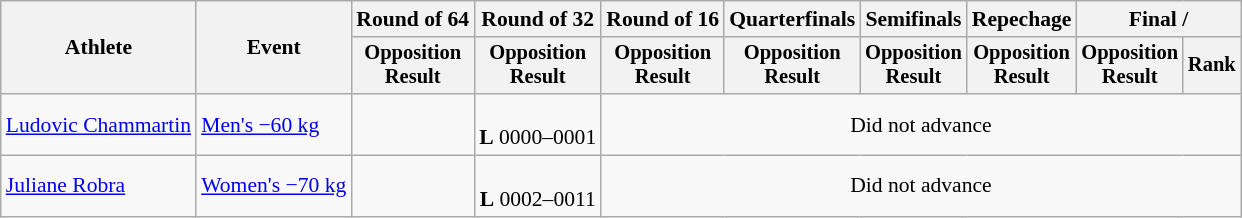<table class="wikitable" style="font-size:90%">
<tr>
<th rowspan="2">Athlete</th>
<th rowspan="2">Event</th>
<th>Round of 64</th>
<th>Round of 32</th>
<th>Round of 16</th>
<th>Quarterfinals</th>
<th>Semifinals</th>
<th>Repechage</th>
<th colspan=2>Final / </th>
</tr>
<tr style="font-size:95%">
<th>Opposition<br>Result</th>
<th>Opposition<br>Result</th>
<th>Opposition<br>Result</th>
<th>Opposition<br>Result</th>
<th>Opposition<br>Result</th>
<th>Opposition<br>Result</th>
<th>Opposition<br>Result</th>
<th>Rank</th>
</tr>
<tr align=center>
<td align=left><a href='#'>Ludovic Chammartin</a></td>
<td align=left><a href='#'>Men's −60 kg</a></td>
<td></td>
<td><br><strong>L</strong> 0000–0001</td>
<td colspan=6>Did not advance</td>
</tr>
<tr align=center>
<td align=left><a href='#'>Juliane Robra</a></td>
<td align=left><a href='#'>Women's −70 kg</a></td>
<td></td>
<td><br><strong>L</strong> 0002–0011</td>
<td colspan=6>Did not advance</td>
</tr>
</table>
